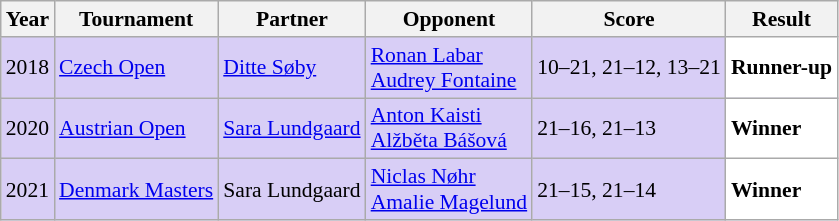<table class="sortable wikitable" style="font-size: 90%;">
<tr>
<th>Year</th>
<th>Tournament</th>
<th>Partner</th>
<th>Opponent</th>
<th>Score</th>
<th>Result</th>
</tr>
<tr style="background:#D8CEF6">
<td align="center">2018</td>
<td align="left"><a href='#'>Czech Open</a></td>
<td align="left"> <a href='#'>Ditte Søby</a></td>
<td align="left"> <a href='#'>Ronan Labar</a> <br>  <a href='#'>Audrey Fontaine</a></td>
<td align="left">10–21, 21–12, 13–21</td>
<td style="text-align:left; background:white"> <strong>Runner-up</strong></td>
</tr>
<tr style="background:#D8CEF6">
<td align="center">2020</td>
<td align="left"><a href='#'>Austrian Open</a></td>
<td align="left"> <a href='#'>Sara Lundgaard</a></td>
<td align="left"> <a href='#'>Anton Kaisti</a> <br>  <a href='#'>Alžběta Bášová</a></td>
<td align="left">21–16, 21–13</td>
<td style="text-align:left; background:white"> <strong>Winner</strong></td>
</tr>
<tr bgcolor="#D8CEF6">
<td align="center">2021</td>
<td align="left"><a href='#'>Denmark Masters</a></td>
<td align="left"> Sara Lundgaard</td>
<td align="left"> <a href='#'>Niclas Nøhr</a><br> <a href='#'>Amalie Magelund</a></td>
<td align="left">21–15, 21–14</td>
<td style="text-align:left; background:white"> <strong>Winner</strong></td>
</tr>
</table>
